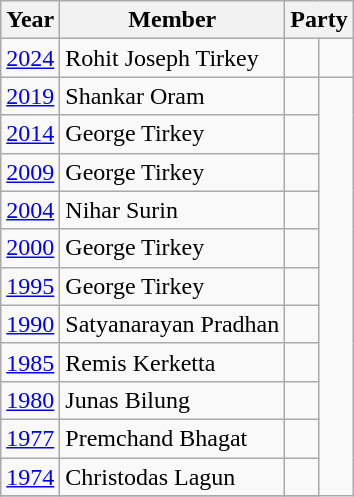<table class="wikitable sortable">
<tr>
<th>Year</th>
<th>Member</th>
<th colspan=2>Party</th>
</tr>
<tr>
<td><a href='#'>2024</a></td>
<td>Rohit Joseph Tirkey</td>
<td></td>
<td></td>
</tr>
<tr>
<td><a href='#'>2019</a></td>
<td>Shankar Oram</td>
<td></td>
</tr>
<tr>
<td><a href='#'>2014</a></td>
<td>George Tirkey</td>
<td></td>
</tr>
<tr>
<td><a href='#'>2009</a></td>
<td>George Tirkey</td>
<td></td>
</tr>
<tr>
<td><a href='#'>2004</a></td>
<td>Nihar Surin</td>
<td></td>
</tr>
<tr>
<td><a href='#'>2000</a></td>
<td>George Tirkey</td>
<td></td>
</tr>
<tr>
<td><a href='#'>1995</a></td>
<td>George Tirkey</td>
<td></td>
</tr>
<tr>
<td><a href='#'>1990</a></td>
<td>Satyanarayan Pradhan</td>
<td></td>
</tr>
<tr>
<td><a href='#'>1985</a></td>
<td>Remis Kerketta</td>
<td></td>
</tr>
<tr>
<td><a href='#'>1980</a></td>
<td>Junas Bilung</td>
<td></td>
</tr>
<tr>
<td><a href='#'>1977</a></td>
<td>Premchand Bhagat</td>
<td></td>
</tr>
<tr>
<td><a href='#'>1974</a></td>
<td>Christodas Lagun</td>
<td></td>
</tr>
<tr>
</tr>
</table>
